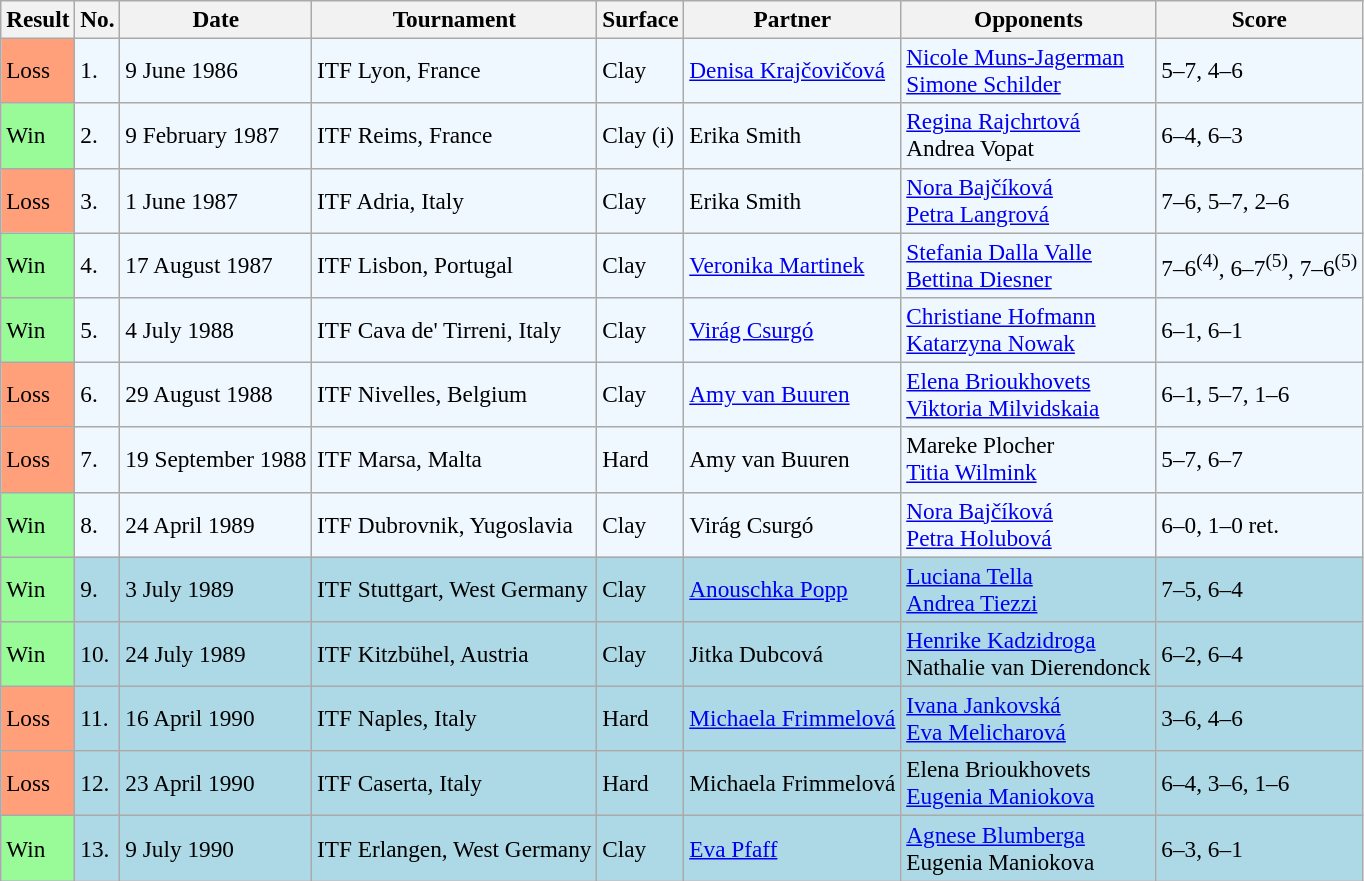<table class="sortable wikitable" style="font-size:97%;">
<tr>
<th>Result</th>
<th>No.</th>
<th>Date</th>
<th>Tournament</th>
<th>Surface</th>
<th>Partner</th>
<th>Opponents</th>
<th class="unsortable">Score</th>
</tr>
<tr style="background:#f0f8ff;">
<td style="background:#ffa07a;">Loss</td>
<td>1.</td>
<td>9 June 1986</td>
<td>ITF Lyon, France</td>
<td>Clay</td>
<td> <a href='#'>Denisa Krajčovičová</a></td>
<td> <a href='#'>Nicole Muns-Jagerman</a> <br>  <a href='#'>Simone Schilder</a></td>
<td>5–7, 4–6</td>
</tr>
<tr style="background:#f0f8ff;">
<td style="background:#98fb98;">Win</td>
<td>2.</td>
<td>9 February 1987</td>
<td>ITF Reims, France</td>
<td>Clay (i)</td>
<td> Erika Smith</td>
<td> <a href='#'>Regina Rajchrtová</a> <br>  Andrea Vopat</td>
<td>6–4, 6–3</td>
</tr>
<tr style="background:#f0f8ff;">
<td style="background:#ffa07a;">Loss</td>
<td>3.</td>
<td>1 June 1987</td>
<td>ITF Adria, Italy</td>
<td>Clay</td>
<td> Erika Smith</td>
<td> <a href='#'>Nora Bajčíková</a> <br>  <a href='#'>Petra Langrová</a></td>
<td>7–6, 5–7, 2–6</td>
</tr>
<tr style="background:#f0f8ff;">
<td style="background:#98fb98;">Win</td>
<td>4.</td>
<td>17 August 1987</td>
<td>ITF Lisbon, Portugal</td>
<td>Clay</td>
<td> <a href='#'>Veronika Martinek</a></td>
<td> <a href='#'>Stefania Dalla Valle</a> <br>  <a href='#'>Bettina Diesner</a></td>
<td>7–6<sup>(4)</sup>, 6–7<sup>(5)</sup>, 7–6<sup>(5)</sup></td>
</tr>
<tr style="background:#f0f8ff;">
<td style="background:#98fb98;">Win</td>
<td>5.</td>
<td>4 July 1988</td>
<td>ITF Cava de' Tirreni, Italy</td>
<td>Clay</td>
<td> <a href='#'>Virág Csurgó</a></td>
<td> <a href='#'>Christiane Hofmann</a> <br>  <a href='#'>Katarzyna Nowak</a></td>
<td>6–1, 6–1</td>
</tr>
<tr style="background:#f0f8ff;">
<td style="background:#ffa07a;">Loss</td>
<td>6.</td>
<td>29 August 1988</td>
<td>ITF Nivelles, Belgium</td>
<td>Clay</td>
<td> <a href='#'>Amy van Buuren</a></td>
<td> <a href='#'>Elena Brioukhovets</a> <br>  <a href='#'>Viktoria Milvidskaia</a></td>
<td>6–1, 5–7, 1–6</td>
</tr>
<tr style="background:#f0f8ff;">
<td style="background:#ffa07a;">Loss</td>
<td>7.</td>
<td>19 September 1988</td>
<td>ITF Marsa, Malta</td>
<td>Hard</td>
<td> Amy van Buuren</td>
<td> Mareke Plocher <br>  <a href='#'>Titia Wilmink</a></td>
<td>5–7, 6–7</td>
</tr>
<tr style="background:#f0f8ff;">
<td style="background:#98fb98;">Win</td>
<td>8.</td>
<td>24 April 1989</td>
<td>ITF Dubrovnik, Yugoslavia</td>
<td>Clay</td>
<td> Virág Csurgó</td>
<td> <a href='#'>Nora Bajčíková</a> <br>  <a href='#'>Petra Holubová</a></td>
<td>6–0, 1–0 ret.</td>
</tr>
<tr style="background:lightblue;">
<td style="background:#98fb98;">Win</td>
<td>9.</td>
<td>3 July 1989</td>
<td>ITF Stuttgart, West Germany</td>
<td>Clay</td>
<td> <a href='#'>Anouschka Popp</a></td>
<td> <a href='#'>Luciana Tella</a> <br>  <a href='#'>Andrea Tiezzi</a></td>
<td>7–5, 6–4</td>
</tr>
<tr style="background:lightblue;">
<td style="background:#98fb98;">Win</td>
<td>10.</td>
<td>24 July 1989</td>
<td>ITF Kitzbühel, Austria</td>
<td>Clay</td>
<td> Jitka Dubcová</td>
<td> <a href='#'>Henrike Kadzidroga</a> <br>  Nathalie van Dierendonck</td>
<td>6–2, 6–4</td>
</tr>
<tr style="background:lightblue;">
<td style="background:#ffa07a;">Loss</td>
<td>11.</td>
<td>16 April 1990</td>
<td>ITF Naples, Italy</td>
<td>Hard</td>
<td> <a href='#'>Michaela Frimmelová</a></td>
<td> <a href='#'>Ivana Jankovská</a> <br>  <a href='#'>Eva Melicharová</a></td>
<td>3–6, 4–6</td>
</tr>
<tr style="background:lightblue;">
<td style="background:#ffa07a;">Loss</td>
<td>12.</td>
<td>23 April 1990</td>
<td>ITF Caserta, Italy</td>
<td>Hard</td>
<td> Michaela Frimmelová</td>
<td> Elena Brioukhovets <br>  <a href='#'>Eugenia Maniokova</a></td>
<td>6–4, 3–6, 1–6</td>
</tr>
<tr style="background:lightblue;">
<td style="background:#98fb98;">Win</td>
<td>13.</td>
<td>9 July 1990</td>
<td>ITF Erlangen, West Germany</td>
<td>Clay</td>
<td> <a href='#'>Eva Pfaff</a></td>
<td> <a href='#'>Agnese Blumberga</a> <br>  Eugenia Maniokova</td>
<td>6–3, 6–1</td>
</tr>
</table>
